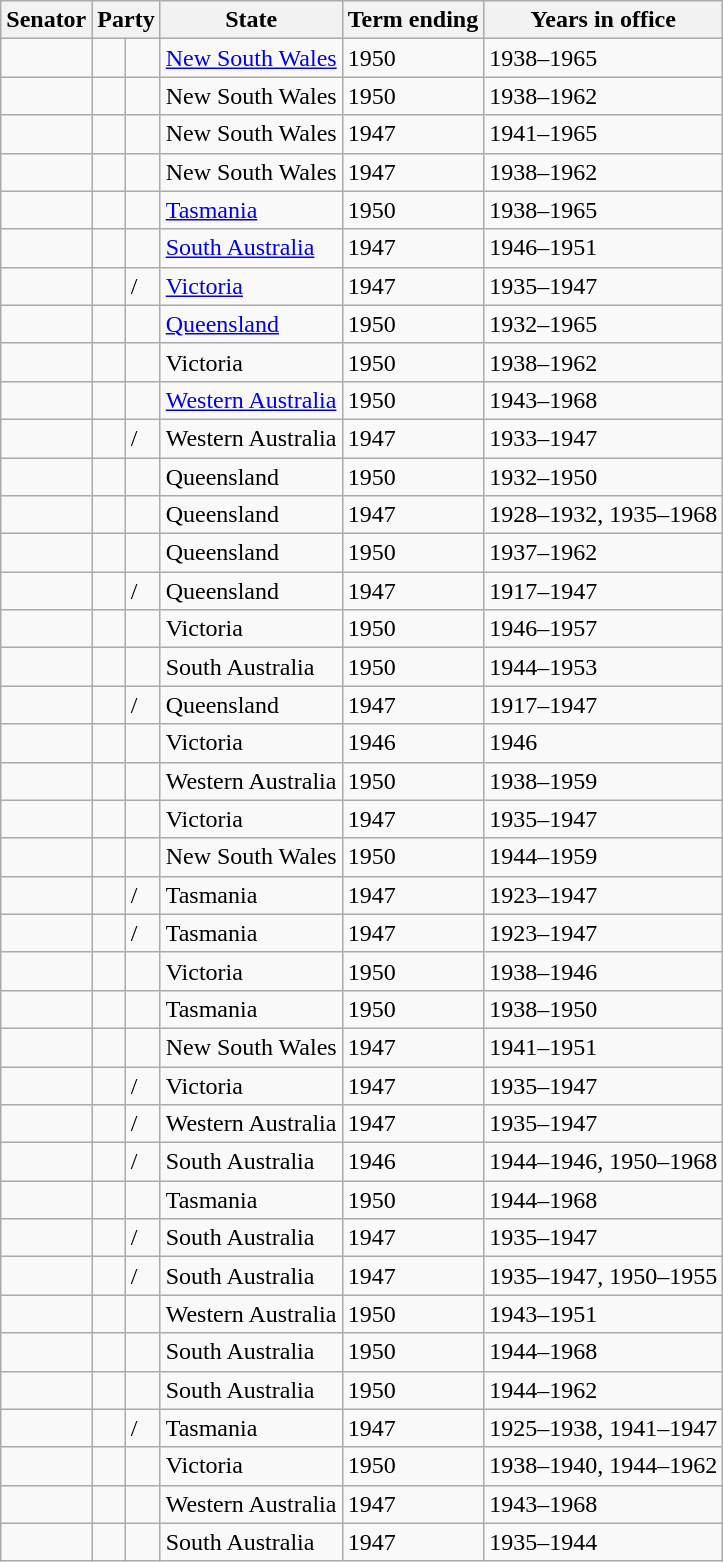<table class="wikitable sortable">
<tr>
<th>Senator</th>
<th colspan=2>Party</th>
<th>State</th>
<th>Term ending</th>
<th>Years in office</th>
</tr>
<tr>
<td></td>
<td> </td>
<td></td>
<td><a href='#'>New South Wales</a></td>
<td>1950</td>
<td>1938–1965</td>
</tr>
<tr>
<td></td>
<td> </td>
<td></td>
<td>New South Wales</td>
<td>1950</td>
<td>1938–1962</td>
</tr>
<tr>
<td></td>
<td> </td>
<td></td>
<td>New South Wales</td>
<td>1947</td>
<td>1941–1965</td>
</tr>
<tr>
<td></td>
<td> </td>
<td></td>
<td>New South Wales</td>
<td>1947</td>
<td>1938–1962</td>
</tr>
<tr>
<td></td>
<td> </td>
<td></td>
<td><a href='#'>Tasmania</a></td>
<td>1950</td>
<td>1938–1965</td>
</tr>
<tr>
<td> </td>
<td> </td>
<td></td>
<td><a href='#'>South Australia</a></td>
<td>1947</td>
<td>1946–1951</td>
</tr>
<tr>
<td></td>
<td> </td>
<td>/</td>
<td><a href='#'>Victoria</a></td>
<td>1947</td>
<td>1935–1947</td>
</tr>
<tr>
<td></td>
<td> </td>
<td></td>
<td><a href='#'>Queensland</a></td>
<td>1950</td>
<td>1932–1965</td>
</tr>
<tr>
<td></td>
<td> </td>
<td></td>
<td>Victoria</td>
<td>1950</td>
<td>1938–1962</td>
</tr>
<tr>
<td></td>
<td> </td>
<td></td>
<td><a href='#'>Western Australia</a></td>
<td>1950</td>
<td>1943–1968</td>
</tr>
<tr>
<td></td>
<td> </td>
<td>/</td>
<td>Western Australia</td>
<td>1947</td>
<td>1933–1947</td>
</tr>
<tr>
<td></td>
<td> </td>
<td></td>
<td>Queensland</td>
<td>1950</td>
<td>1932–1950</td>
</tr>
<tr>
<td></td>
<td> </td>
<td></td>
<td>Queensland</td>
<td>1947</td>
<td>1928–1932, 1935–1968</td>
</tr>
<tr>
<td></td>
<td> </td>
<td></td>
<td>Queensland</td>
<td>1950</td>
<td>1937–1962</td>
</tr>
<tr>
<td> </td>
<td> </td>
<td>/</td>
<td>Queensland</td>
<td>1947</td>
<td>1917–1947</td>
</tr>
<tr>
<td> </td>
<td> </td>
<td></td>
<td>Victoria</td>
<td>1950</td>
<td>1946–1957</td>
</tr>
<tr>
<td></td>
<td> </td>
<td></td>
<td>South Australia</td>
<td>1950</td>
<td>1944–1953</td>
</tr>
<tr>
<td></td>
<td> </td>
<td>/</td>
<td>Queensland</td>
<td>1947</td>
<td>1917–1947</td>
</tr>
<tr>
<td> </td>
<td> </td>
<td></td>
<td>Victoria</td>
<td>1946 </td>
<td>1946</td>
</tr>
<tr>
<td></td>
<td> </td>
<td></td>
<td>Western Australia</td>
<td>1950</td>
<td>1938–1959</td>
</tr>
<tr>
<td></td>
<td> </td>
<td></td>
<td>Victoria</td>
<td>1947</td>
<td>1935–1947</td>
</tr>
<tr>
<td></td>
<td> </td>
<td></td>
<td>New South Wales</td>
<td>1950</td>
<td>1944–1959</td>
</tr>
<tr>
<td></td>
<td> </td>
<td>/</td>
<td>Tasmania</td>
<td>1947</td>
<td>1923–1947</td>
</tr>
<tr>
<td></td>
<td> </td>
<td>/</td>
<td>Tasmania</td>
<td>1947</td>
<td>1923–1947</td>
</tr>
<tr>
<td> </td>
<td> </td>
<td></td>
<td>Victoria</td>
<td>1950</td>
<td>1938–1946</td>
</tr>
<tr>
<td></td>
<td> </td>
<td></td>
<td>Tasmania</td>
<td>1950</td>
<td>1938–1950</td>
</tr>
<tr>
<td></td>
<td> </td>
<td></td>
<td>New South Wales</td>
<td>1947</td>
<td>1941–1951</td>
</tr>
<tr>
<td></td>
<td> </td>
<td>/</td>
<td>Victoria</td>
<td>1947</td>
<td>1935–1947</td>
</tr>
<tr>
<td></td>
<td> </td>
<td>/</td>
<td>Western Australia</td>
<td>1947</td>
<td>1935–1947</td>
</tr>
<tr>
<td> </td>
<td> </td>
<td>/</td>
<td>South Australia</td>
<td>1946 </td>
<td>1944–1946, 1950–1968</td>
</tr>
<tr>
<td></td>
<td> </td>
<td></td>
<td>Tasmania</td>
<td>1950</td>
<td>1944–1968</td>
</tr>
<tr>
<td></td>
<td> </td>
<td>/</td>
<td>South Australia</td>
<td>1947</td>
<td>1935–1947</td>
</tr>
<tr>
<td></td>
<td> </td>
<td>/</td>
<td>South Australia</td>
<td>1947</td>
<td>1935–1947, 1950–1955</td>
</tr>
<tr>
<td></td>
<td> </td>
<td></td>
<td>Western Australia</td>
<td>1950</td>
<td>1943–1951</td>
</tr>
<tr>
<td></td>
<td> </td>
<td></td>
<td>South Australia</td>
<td>1950</td>
<td>1944–1968</td>
</tr>
<tr>
<td></td>
<td> </td>
<td></td>
<td>South Australia</td>
<td>1950</td>
<td>1944–1962</td>
</tr>
<tr>
<td></td>
<td> </td>
<td>/</td>
<td>Tasmania</td>
<td>1947</td>
<td>1925–1938, 1941–1947</td>
</tr>
<tr>
<td></td>
<td> </td>
<td></td>
<td>Victoria</td>
<td>1950</td>
<td>1938–1940, 1944–1962</td>
</tr>
<tr>
<td></td>
<td> </td>
<td></td>
<td>Western Australia</td>
<td>1947</td>
<td>1943–1968</td>
</tr>
<tr>
<td> </td>
<td> </td>
<td></td>
<td>South Australia</td>
<td>1947</td>
<td>1935–1944</td>
</tr>
</table>
